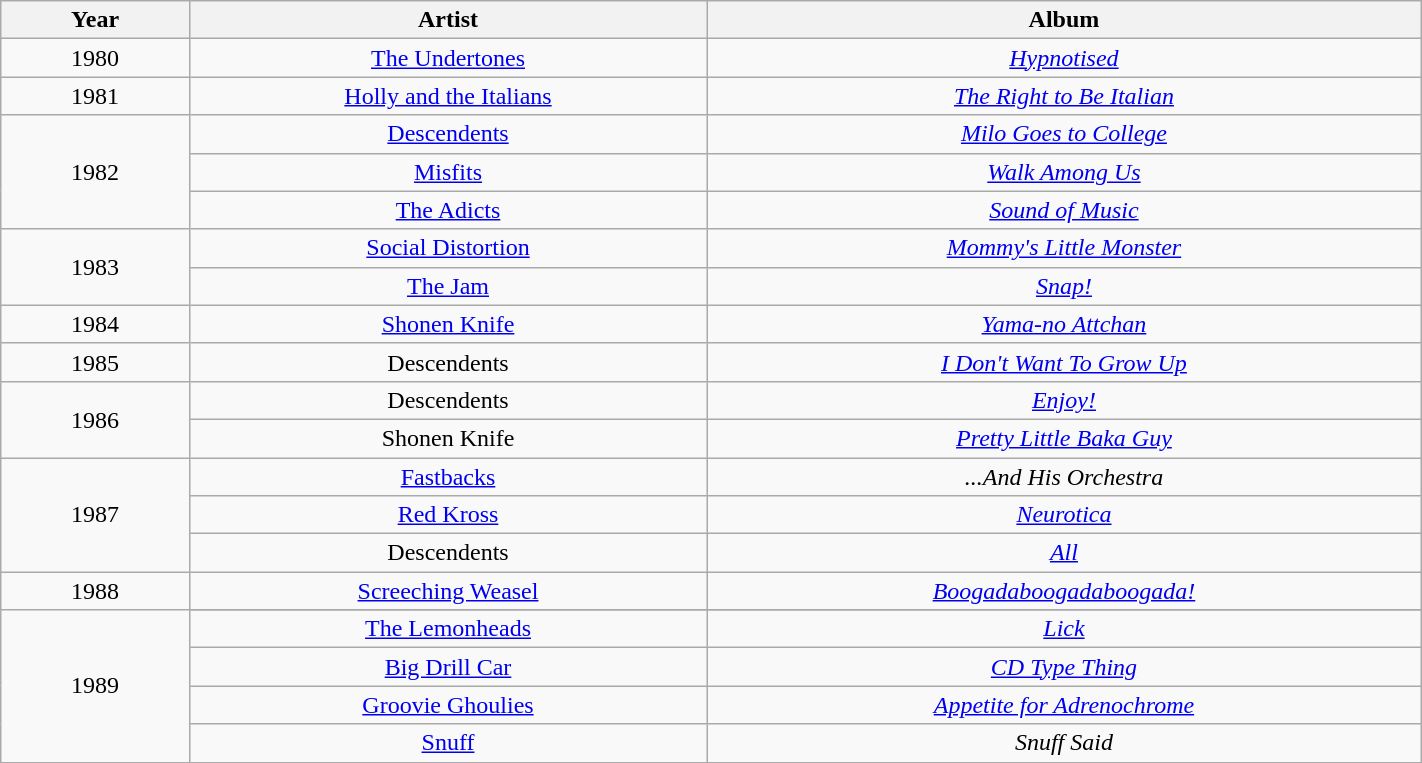<table class="wikitable" style="margin:auto; text-align:center; width:75%;">
<tr>
<th scope="col" style="width:50px;">Year</th>
<th scope="col" style="width:150px;">Artist</th>
<th scope="col" style="width:210px;">Album</th>
</tr>
<tr>
<td>1980</td>
<td><a href='#'>The Undertones</a></td>
<td><em><a href='#'>Hypnotised</a></em></td>
</tr>
<tr>
<td>1981</td>
<td><a href='#'>Holly and the Italians</a></td>
<td><em><a href='#'>The Right to Be Italian</a></em></td>
</tr>
<tr>
<td rowspan="3">1982</td>
<td><a href='#'>Descendents</a></td>
<td><em><a href='#'>Milo Goes to College</a></em></td>
</tr>
<tr>
<td><a href='#'>Misfits</a></td>
<td><em><a href='#'>Walk Among Us</a></em></td>
</tr>
<tr>
<td><a href='#'>The Adicts</a></td>
<td><em><a href='#'>Sound of Music</a></em></td>
</tr>
<tr>
<td rowspan="2">1983</td>
<td><a href='#'>Social Distortion</a></td>
<td><em><a href='#'>Mommy's Little Monster</a></em></td>
</tr>
<tr>
<td><a href='#'>The Jam</a></td>
<td><em><a href='#'>Snap!</a></em></td>
</tr>
<tr>
<td>1984</td>
<td><a href='#'>Shonen Knife</a></td>
<td><em><a href='#'>Yama-no Attchan</a></em></td>
</tr>
<tr>
<td>1985</td>
<td>Descendents</td>
<td><em><a href='#'>I Don't Want To Grow Up</a></em></td>
</tr>
<tr>
<td rowspan="2">1986</td>
<td>Descendents</td>
<td><em><a href='#'>Enjoy!</a></em></td>
</tr>
<tr>
<td>Shonen Knife</td>
<td><em><a href='#'>Pretty Little Baka Guy</a></em></td>
</tr>
<tr>
<td rowspan="3">1987</td>
<td><a href='#'>Fastbacks</a></td>
<td><em>...And His Orchestra</em></td>
</tr>
<tr>
<td><a href='#'>Red Kross</a></td>
<td><em><a href='#'>Neurotica</a></em></td>
</tr>
<tr>
<td>Descendents</td>
<td><em><a href='#'>All</a></em></td>
</tr>
<tr>
<td>1988</td>
<td><a href='#'>Screeching Weasel</a></td>
<td><em><a href='#'>Boogadaboogadaboogada!</a></em></td>
</tr>
<tr>
<td rowspan="5">1989</td>
</tr>
<tr>
<td><a href='#'>The Lemonheads</a></td>
<td><em><a href='#'>Lick</a></em></td>
</tr>
<tr>
<td><a href='#'>Big Drill Car</a></td>
<td><em><a href='#'>CD Type Thing</a></em></td>
</tr>
<tr>
<td><a href='#'>Groovie Ghoulies</a></td>
<td><em><a href='#'>Appetite for Adrenochrome</a></em></td>
</tr>
<tr>
<td><a href='#'>Snuff</a></td>
<td><em>Snuff Said</em></td>
</tr>
</table>
